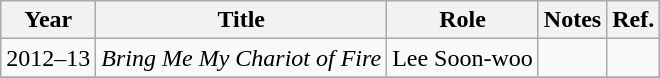<table class="wikitable ">
<tr>
<th>Year</th>
<th>Title</th>
<th>Role</th>
<th>Notes</th>
<th>Ref.</th>
</tr>
<tr>
<td>2012–13</td>
<td><em>Bring Me My Chariot of Fire</em></td>
<td>Lee Soon-woo</td>
<td></td>
<td></td>
</tr>
<tr>
</tr>
</table>
